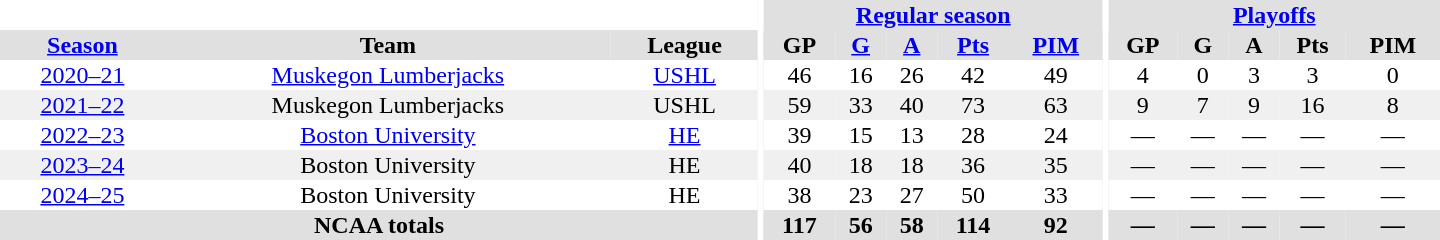<table border="0" cellpadding="1" cellspacing="0" style="text-align:center; width:60em;">
<tr bgcolor="#e0e0e0">
<th colspan="3" bgcolor="#ffffff"></th>
<th rowspan="100" bgcolor="#ffffff"></th>
<th colspan="5"><a href='#'>Regular season</a></th>
<th rowspan="100" bgcolor="#ffffff"></th>
<th colspan="5"><a href='#'>Playoffs</a></th>
</tr>
<tr bgcolor="#e0e0e0">
<th><a href='#'>Season</a></th>
<th>Team</th>
<th>League</th>
<th>GP</th>
<th><a href='#'>G</a></th>
<th><a href='#'>A</a></th>
<th><a href='#'>Pts</a></th>
<th><a href='#'>PIM</a></th>
<th>GP</th>
<th>G</th>
<th>A</th>
<th>Pts</th>
<th>PIM</th>
</tr>
<tr>
<td><a href='#'>2020–21</a></td>
<td><a href='#'>Muskegon Lumberjacks</a></td>
<td><a href='#'>USHL</a></td>
<td>46</td>
<td>16</td>
<td>26</td>
<td>42</td>
<td>49</td>
<td>4</td>
<td>0</td>
<td>3</td>
<td>3</td>
<td>0</td>
</tr>
<tr bgcolor="#f0f0f0">
<td><a href='#'>2021–22</a></td>
<td>Muskegon Lumberjacks</td>
<td>USHL</td>
<td>59</td>
<td>33</td>
<td>40</td>
<td>73</td>
<td>63</td>
<td>9</td>
<td>7</td>
<td>9</td>
<td>16</td>
<td>8</td>
</tr>
<tr>
<td><a href='#'>2022–23</a></td>
<td><a href='#'>Boston University</a></td>
<td><a href='#'>HE</a></td>
<td>39</td>
<td>15</td>
<td>13</td>
<td>28</td>
<td>24</td>
<td>—</td>
<td>—</td>
<td>—</td>
<td>—</td>
<td>—</td>
</tr>
<tr bgcolor="#f0f0f0">
<td><a href='#'>2023–24</a></td>
<td>Boston University</td>
<td>HE</td>
<td>40</td>
<td>18</td>
<td>18</td>
<td>36</td>
<td>35</td>
<td>—</td>
<td>—</td>
<td>—</td>
<td>—</td>
<td>—</td>
</tr>
<tr>
<td><a href='#'>2024–25</a></td>
<td>Boston University</td>
<td>HE</td>
<td>38</td>
<td>23</td>
<td>27</td>
<td>50</td>
<td>33</td>
<td>—</td>
<td>—</td>
<td>—</td>
<td>—</td>
<td>—</td>
</tr>
<tr bgcolor="#e0e0e0">
<th colspan="3">NCAA totals</th>
<th>117</th>
<th>56</th>
<th>58</th>
<th>114</th>
<th>92</th>
<th>—</th>
<th>—</th>
<th>—</th>
<th>—</th>
<th>—</th>
</tr>
</table>
